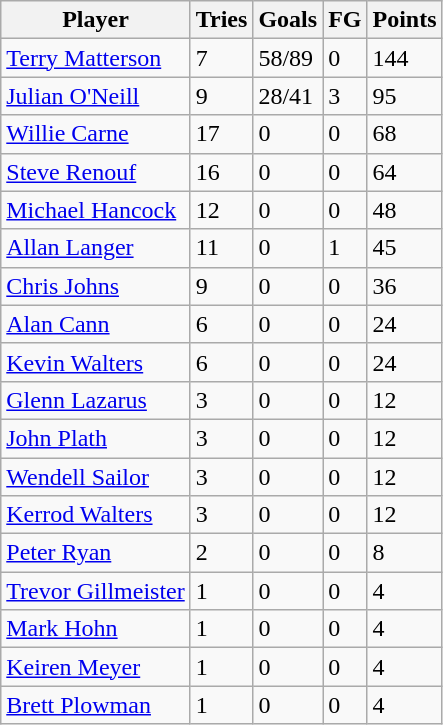<table class="wikitable">
<tr>
<th>Player</th>
<th>Tries</th>
<th>Goals</th>
<th>FG</th>
<th>Points</th>
</tr>
<tr>
<td><a href='#'>Terry Matterson</a></td>
<td>7</td>
<td>58/89</td>
<td>0</td>
<td>144</td>
</tr>
<tr>
<td><a href='#'>Julian O'Neill</a></td>
<td>9</td>
<td>28/41</td>
<td>3</td>
<td>95</td>
</tr>
<tr>
<td><a href='#'>Willie Carne</a></td>
<td>17</td>
<td>0</td>
<td>0</td>
<td>68</td>
</tr>
<tr>
<td><a href='#'>Steve Renouf</a></td>
<td>16</td>
<td>0</td>
<td>0</td>
<td>64</td>
</tr>
<tr>
<td><a href='#'>Michael Hancock</a></td>
<td>12</td>
<td>0</td>
<td>0</td>
<td>48</td>
</tr>
<tr>
<td><a href='#'>Allan Langer</a></td>
<td>11</td>
<td>0</td>
<td>1</td>
<td>45</td>
</tr>
<tr>
<td><a href='#'>Chris Johns</a></td>
<td>9</td>
<td>0</td>
<td>0</td>
<td>36</td>
</tr>
<tr>
<td><a href='#'>Alan Cann</a></td>
<td>6</td>
<td>0</td>
<td>0</td>
<td>24</td>
</tr>
<tr>
<td><a href='#'>Kevin Walters</a></td>
<td>6</td>
<td>0</td>
<td>0</td>
<td>24</td>
</tr>
<tr>
<td><a href='#'>Glenn Lazarus</a></td>
<td>3</td>
<td>0</td>
<td>0</td>
<td>12</td>
</tr>
<tr>
<td><a href='#'>John Plath</a></td>
<td>3</td>
<td>0</td>
<td>0</td>
<td>12</td>
</tr>
<tr>
<td><a href='#'>Wendell Sailor</a></td>
<td>3</td>
<td>0</td>
<td>0</td>
<td>12</td>
</tr>
<tr>
<td><a href='#'>Kerrod Walters</a></td>
<td>3</td>
<td>0</td>
<td>0</td>
<td>12</td>
</tr>
<tr>
<td><a href='#'>Peter Ryan</a></td>
<td>2</td>
<td>0</td>
<td>0</td>
<td>8</td>
</tr>
<tr>
<td><a href='#'>Trevor Gillmeister</a></td>
<td>1</td>
<td>0</td>
<td>0</td>
<td>4</td>
</tr>
<tr>
<td><a href='#'>Mark Hohn</a></td>
<td>1</td>
<td>0</td>
<td>0</td>
<td>4</td>
</tr>
<tr>
<td><a href='#'>Keiren Meyer</a></td>
<td>1</td>
<td>0</td>
<td>0</td>
<td>4</td>
</tr>
<tr>
<td><a href='#'>Brett Plowman</a></td>
<td>1</td>
<td>0</td>
<td>0</td>
<td>4</td>
</tr>
</table>
